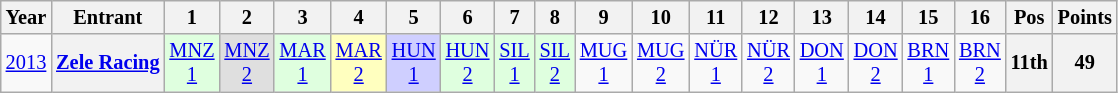<table class="wikitable" style="text-align:center; font-size:85%">
<tr>
<th>Year</th>
<th>Entrant</th>
<th>1</th>
<th>2</th>
<th>3</th>
<th>4</th>
<th>5</th>
<th>6</th>
<th>7</th>
<th>8</th>
<th>9</th>
<th>10</th>
<th>11</th>
<th>12</th>
<th>13</th>
<th>14</th>
<th>15</th>
<th>16</th>
<th>Pos</th>
<th>Points</th>
</tr>
<tr>
<td><a href='#'>2013</a></td>
<th nowrap><a href='#'>Zele Racing</a></th>
<td style="background:#DFFFDF;"><a href='#'>MNZ<br>1</a><br></td>
<td style="background:#DFDFDF;"><a href='#'>MNZ<br>2</a><br></td>
<td style="background:#DFFFDF;"><a href='#'>MAR<br>1</a><br></td>
<td style="background:#FFFFBF;"><a href='#'>MAR<br>2</a><br></td>
<td style="background:#CFCFFF;"><a href='#'>HUN<br>1</a><br></td>
<td style="background:#DFFFDF;"><a href='#'>HUN<br>2</a><br></td>
<td style="background:#DFFFDF;"><a href='#'>SIL<br>1</a><br></td>
<td style="background:#DFFFDF;"><a href='#'>SIL<br>2</a><br></td>
<td><a href='#'>MUG<br>1</a></td>
<td><a href='#'>MUG<br>2</a></td>
<td><a href='#'>NÜR<br>1</a></td>
<td><a href='#'>NÜR<br>2</a></td>
<td><a href='#'>DON<br>1</a></td>
<td><a href='#'>DON<br>2</a></td>
<td><a href='#'>BRN<br>1</a></td>
<td><a href='#'>BRN<br>2</a></td>
<th>11th</th>
<th>49</th>
</tr>
</table>
